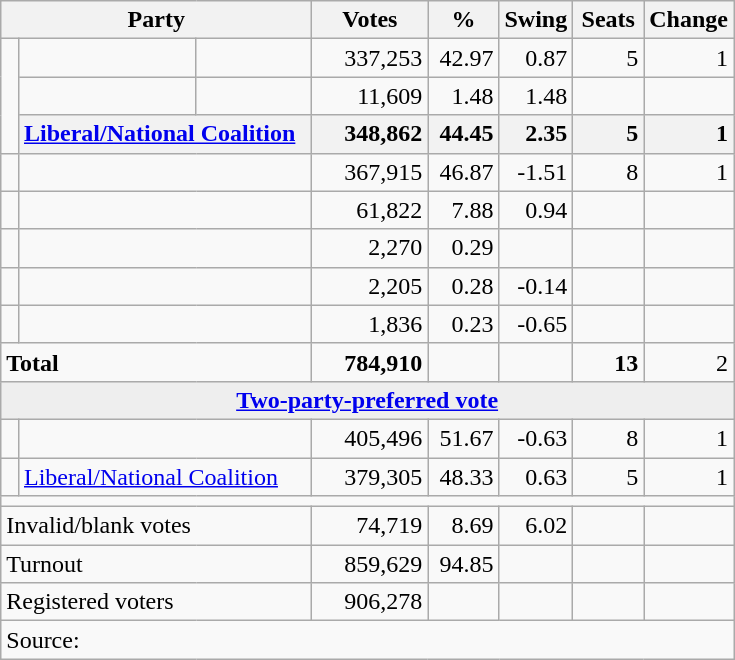<table class="wikitable">
<tr>
<th colspan="3" style="width:200px"><strong>Party</strong></th>
<th style="width:70px; text-align:center;"><strong>Votes</strong></th>
<th style="width:40px; text-align:center;"><strong>%</strong></th>
<th style="width:40px; text-align:center;"><strong>Swing</strong></th>
<th style="width:40px; text-align:center;"><strong>Seats</strong></th>
<th style="width:40px; text-align:center;"><strong>Change</strong></th>
</tr>
<tr>
<td rowspan="3"> </td>
<td> </td>
<td></td>
<td align=right>337,253</td>
<td align=right>42.97</td>
<td align=right>0.87</td>
<td align=right>5</td>
<td align=right> 1</td>
</tr>
<tr>
<td> </td>
<td></td>
<td align=right>11,609</td>
<td align=right>1.48</td>
<td align=right>1.48</td>
<td align=right></td>
<td align=right></td>
</tr>
<tr>
<th colspan="2" style="text-align:left;"><a href='#'>Liberal/National Coalition</a></th>
<th style="text-align:right;">348,862</th>
<th style="text-align:right;">44.45</th>
<th style="text-align:right;">2.35</th>
<th style="text-align:right;">5</th>
<th style="text-align:right;"> 1</th>
</tr>
<tr>
<td> </td>
<td colspan=2></td>
<td align=right>367,915</td>
<td align=right>46.87</td>
<td align=right>-1.51</td>
<td align=right>8</td>
<td align=right> 1</td>
</tr>
<tr>
<td> </td>
<td colspan=2></td>
<td align=right>61,822</td>
<td align=right>7.88</td>
<td align=right>0.94</td>
<td align=right></td>
<td align=right></td>
</tr>
<tr>
<td> </td>
<td colspan=2></td>
<td align=right>2,270</td>
<td align=right>0.29</td>
<td align=right></td>
<td align=right></td>
<td align=right></td>
</tr>
<tr>
<td> </td>
<td colspan=2></td>
<td align=right>2,205</td>
<td align=right>0.28</td>
<td align=right>-0.14</td>
<td align=right></td>
<td align=right></td>
</tr>
<tr>
<td> </td>
<td colspan=2></td>
<td align=right>1,836</td>
<td align=right>0.23</td>
<td align=right>-0.65</td>
<td align=right></td>
<td align=right></td>
</tr>
<tr>
<td colspan="3" align="left"><strong>Total</strong></td>
<td align=right><strong>784,910</strong></td>
<td align=right></td>
<td align=right></td>
<td align=right><strong>13</strong></td>
<td align=right> 2</td>
</tr>
<tr>
<td colspan="8" style="text-align:center; background:#eee;"><strong><a href='#'>Two-party-preferred vote</a></strong></td>
</tr>
<tr>
<td> </td>
<td colspan=2></td>
<td align=right>405,496</td>
<td align=right>51.67</td>
<td align=right>-0.63</td>
<td align=right>8</td>
<td align=right> 1</td>
</tr>
<tr>
<td> </td>
<td colspan=2><a href='#'>Liberal/National Coalition</a></td>
<td align=right>379,305</td>
<td align=right>48.33</td>
<td align=right>0.63</td>
<td align=right>5</td>
<td align=right> 1</td>
</tr>
<tr>
<td colspan="8"></td>
</tr>
<tr>
<td colspan="3" style="text-align:left;">Invalid/blank votes</td>
<td align=right>74,719</td>
<td align=right>8.69</td>
<td align=right>6.02</td>
<td></td>
<td></td>
</tr>
<tr>
<td colspan="3" style="text-align:left;">Turnout</td>
<td align=right>859,629</td>
<td align=right>94.85</td>
<td></td>
<td></td>
<td></td>
</tr>
<tr>
<td colspan="3" style="text-align:left;">Registered voters</td>
<td align=right>906,278</td>
<td></td>
<td></td>
<td></td>
<td></td>
</tr>
<tr>
<td colspan="8" align="left">Source: </td>
</tr>
</table>
